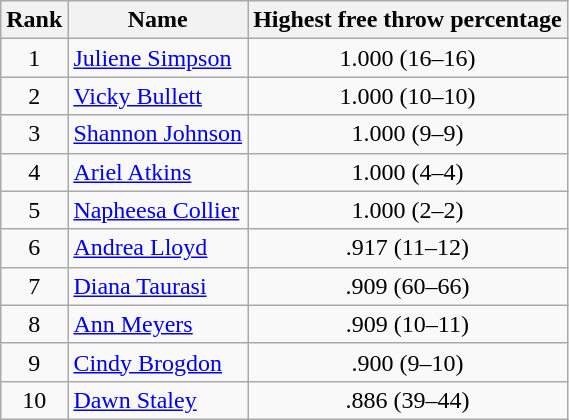<table class="wikitable sortable" style="text-align: center;">
<tr>
<th>Rank</th>
<th class="unsortable">Name</th>
<th>Highest free throw percentage</th>
</tr>
<tr>
<td>1</td>
<td style="text-align: left;"><a href='#'>Juliene Simpson</a></td>
<td>1.000 (16–16)</td>
</tr>
<tr>
<td>2</td>
<td style="text-align: left;"><a href='#'>Vicky Bullett</a></td>
<td>1.000 (10–10)</td>
</tr>
<tr>
<td>3</td>
<td style="text-align: left;"><a href='#'>Shannon Johnson</a></td>
<td>1.000 (9–9)</td>
</tr>
<tr>
<td>4</td>
<td style="text-align: left;"><a href='#'>Ariel Atkins</a></td>
<td>1.000 (4–4)</td>
</tr>
<tr>
<td>5</td>
<td style="text-align: left;"><a href='#'>Napheesa Collier</a></td>
<td>1.000 (2–2)</td>
</tr>
<tr>
<td>6</td>
<td style="text-align: left;"><a href='#'>Andrea Lloyd</a></td>
<td>.917 (11–12)</td>
</tr>
<tr>
<td>7</td>
<td style="text-align: left;"><a href='#'>Diana Taurasi</a></td>
<td>.909 (60–66)</td>
</tr>
<tr>
<td>8</td>
<td style="text-align: left;"><a href='#'>Ann Meyers</a></td>
<td>.909 (10–11)</td>
</tr>
<tr>
<td>9</td>
<td style="text-align: left;"><a href='#'>Cindy Brogdon</a></td>
<td>.900 (9–10)</td>
</tr>
<tr>
<td>10</td>
<td style="text-align: left;"><a href='#'>Dawn Staley</a></td>
<td>.886 (39–44)</td>
</tr>
</table>
